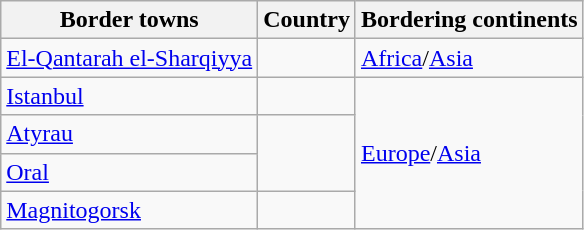<table class="wikitable">
<tr>
<th>Border towns</th>
<th>Country</th>
<th>Bordering continents</th>
</tr>
<tr>
<td><a href='#'>El-Qantarah el-Sharqiyya</a></td>
<td></td>
<td><a href='#'>Africa</a>/<a href='#'>Asia</a></td>
</tr>
<tr>
<td><a href='#'>Istanbul</a></td>
<td></td>
<td rowspan="4"><a href='#'>Europe</a>/<a href='#'>Asia</a></td>
</tr>
<tr>
<td><a href='#'>Atyrau</a></td>
<td rowspan="2"></td>
</tr>
<tr>
<td><a href='#'>Oral</a></td>
</tr>
<tr>
<td><a href='#'>Magnitogorsk</a></td>
<td></td>
</tr>
</table>
